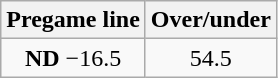<table class="wikitable">
<tr align="center">
<th style=>Pregame line</th>
<th style=>Over/under</th>
</tr>
<tr align="center">
<td><strong>ND</strong> −16.5</td>
<td>54.5</td>
</tr>
</table>
